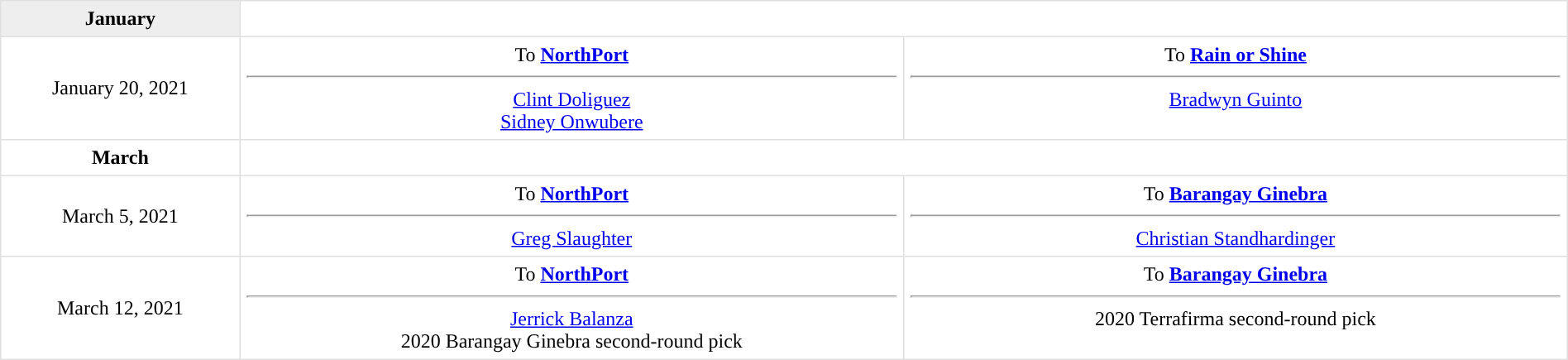<table border=1 style="border-collapse:collapse; text-align: center; width: 100%" bordercolor="#DFDFDF"  cellpadding="5">
<tr bgcolor="eeeeee">
<th>January</th>
</tr>
<tr>
<td style="width:12%">January 20, 2021</td>
<td style="width:29.3%" valign="top">To <strong><a href='#'>NorthPort</a></strong><hr><a href='#'>Clint Doliguez</a><br><a href='#'>Sidney Onwubere</a></td>
<td style="width:29.3%" valign="top">To <strong><a href='#'>Rain or Shine</a></strong><hr><a href='#'>Bradwyn Guinto</a></td>
</tr>
<tr>
<th>March</th>
</tr>
<tr>
<td style="width:12%">March 5, 2021</td>
<td style="width:33.3%" valign="top">To <strong><a href='#'>NorthPort</a></strong><hr><a href='#'>Greg Slaughter</a></td>
<td style="width:33.3%" valign="top">To <strong><a href='#'>Barangay Ginebra</a></strong><hr><a href='#'>Christian Standhardinger</a></td>
</tr>
<tr>
<td style="width:12%">March 12, 2021</td>
<td style="width:29.3%" valign="top">To <strong><a href='#'>NorthPort</a></strong><hr><a href='#'>Jerrick Balanza</a><br>2020 Barangay Ginebra second-round pick</td>
<td style="width:29.3%" valign="top">To <strong><a href='#'>Barangay Ginebra</a></strong><hr>2020 Terrafirma second-round pick</td>
</tr>
</table>
